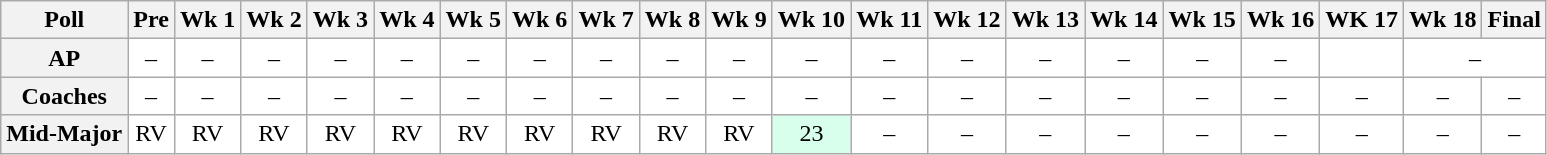<table class="wikitable" style="white-space:nowrap;">
<tr>
<th>Poll</th>
<th>Pre</th>
<th>Wk 1</th>
<th>Wk 2</th>
<th>Wk 3</th>
<th>Wk 4</th>
<th>Wk 5</th>
<th>Wk 6</th>
<th>Wk 7</th>
<th>Wk 8</th>
<th>Wk 9</th>
<th>Wk 10</th>
<th>Wk 11</th>
<th>Wk 12</th>
<th>Wk 13</th>
<th>Wk 14</th>
<th>Wk 15</th>
<th>Wk 16</th>
<th>WK 17</th>
<th>Wk 18</th>
<th>Final</th>
</tr>
<tr style="text-align:center;">
<th>AP</th>
<td style="background:#FFF;">–</td>
<td style="background:#FFF;">–</td>
<td style="background:#FFF;">–</td>
<td style="background:#FFF;">–</td>
<td style="background:#FFF;">–</td>
<td style="background:#FFF;">–</td>
<td style="background:#FFF;">–</td>
<td style="background:#FFF;">–</td>
<td style="background:#FFF;">–</td>
<td style="background:#FFF;">–</td>
<td style="background:#FFF;">–</td>
<td style="background:#FFF;">–</td>
<td style="background:#FFF;">–</td>
<td style="background:#FFF;">–</td>
<td style="background:#FFF;">–</td>
<td style="background:#FFF;">–</td>
<td style="background:#FFF;">–</td>
<td style="background:#FFF;"></td>
<td colspan="2" align="center" style="background:#FFF;">–</td>
</tr>
<tr style="text-align:center;">
<th>Coaches</th>
<td style="background:#FFF;">–</td>
<td style="background:#FFF;">–</td>
<td style="background:#FFF;">–</td>
<td style="background:#FFF;">–</td>
<td style="background:#FFF;">–</td>
<td style="background:#FFF;">–</td>
<td style="background:#FFF;">–</td>
<td style="background:#FFF;">–</td>
<td style="background:#FFF;">–</td>
<td style="background:#FFF;">–</td>
<td style="background:#FFF;">–</td>
<td style="background:#FFF;">–</td>
<td style="background:#FFF;">–</td>
<td style="background:#FFF;">–</td>
<td style="background:#FFF;">–</td>
<td style="background:#FFF;">–</td>
<td style="background:#FFF;">–</td>
<td style="background:#FFF;">–</td>
<td style="background:#FFF;">–</td>
<td style="background:#FFF;">–</td>
</tr>
<tr style="text-align:center;">
<th>Mid-Major</th>
<td style="background:#FFF;">RV </td>
<td style="background:#FFF;">RV </td>
<td style="background:#FFF;">RV </td>
<td style="background:#FFF;">RV </td>
<td style="background:#FFF;">RV  </td>
<td style="background:#FFF;">RV  </td>
<td style="background:#FFF;">RV  </td>
<td style="background:#FFF;">RV  </td>
<td style="background:#FFF;">RV  </td>
<td style="background:#FFF;">RV </td>
<td style="background:#D8FFEB;">23  </td>
<td style="background:#FFF;">–  </td>
<td style="background:#FFF;">–  </td>
<td style="background:#FFF;">–  </td>
<td style="background:#FFF;">–  </td>
<td style="background:#FFF;">–  </td>
<td style="background:#FFF;">–  </td>
<td style="background:#FFF;">–  </td>
<td style="background:#FFF;">–  </td>
<td style="background:#FFF;">–  </td>
</tr>
</table>
